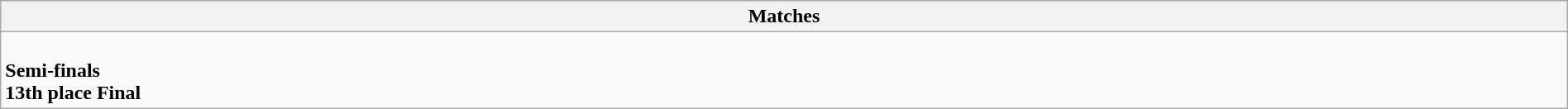<table class="wikitable collapsible collapsed" style="width:100%;">
<tr>
<th>Matches</th>
</tr>
<tr>
<td><br><strong>Semi-finals</strong>

<br><strong>13th place Final</strong>
</td>
</tr>
</table>
